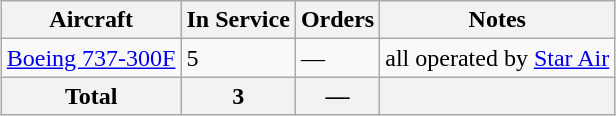<table class="wikitable sortable" style="margin:1em auto;">
<tr>
<th>Aircraft</th>
<th>In Service</th>
<th>Orders</th>
<th>Notes</th>
</tr>
<tr>
<td><a href='#'>Boeing 737-300F</a></td>
<td>5</td>
<td>—</td>
<td>all operated by <a href='#'>Star Air</a></td>
</tr>
<tr>
<th>Total</th>
<th>3</th>
<th>—</th>
<th></th>
</tr>
</table>
